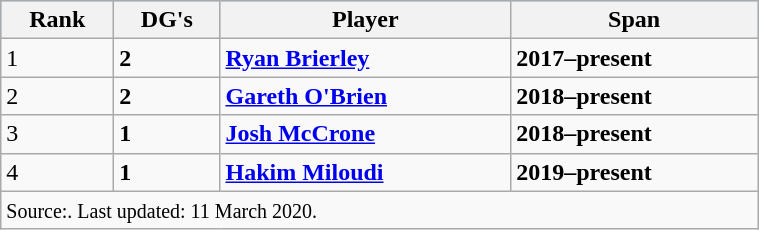<table class="wikitable" style="width:40%;">
<tr style="background:#87cefa;">
<th>Rank</th>
<th>DG's</th>
<th>Player</th>
<th>Span</th>
</tr>
<tr>
<td>1</td>
<td><strong>2</strong></td>
<td> <strong><a href='#'>Ryan Brierley</a></strong></td>
<td><strong>2017–present</strong></td>
</tr>
<tr>
<td>2</td>
<td><strong>2</strong></td>
<td> <strong><a href='#'>Gareth O'Brien</a></strong></td>
<td><strong>2018–present</strong></td>
</tr>
<tr>
<td>3</td>
<td><strong>1</strong></td>
<td> <strong><a href='#'>Josh McCrone</a></strong></td>
<td><strong>2018–present</strong></td>
</tr>
<tr>
<td>4</td>
<td><strong>1</strong></td>
<td> <strong><a href='#'>Hakim Miloudi</a></strong></td>
<td><strong>2019–present</strong></td>
</tr>
<tr>
<td colspan=4><small>Source:. Last updated: 11 March 2020.</small></td>
</tr>
</table>
